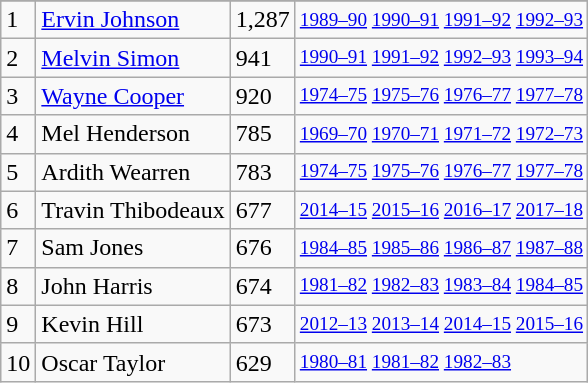<table class="wikitable">
<tr>
</tr>
<tr>
<td>1</td>
<td><a href='#'>Ervin Johnson</a></td>
<td>1,287</td>
<td style="font-size:80%;"><a href='#'>1989–90</a> <a href='#'>1990–91</a> <a href='#'>1991–92</a> <a href='#'>1992–93</a></td>
</tr>
<tr>
<td>2</td>
<td><a href='#'>Melvin Simon</a></td>
<td>941</td>
<td style="font-size:80%;"><a href='#'>1990–91</a> <a href='#'>1991–92</a> <a href='#'>1992–93</a> <a href='#'>1993–94</a></td>
</tr>
<tr>
<td>3</td>
<td><a href='#'>Wayne Cooper</a></td>
<td>920</td>
<td style="font-size:80%;"><a href='#'>1974–75</a> <a href='#'>1975–76</a> <a href='#'>1976–77</a> <a href='#'>1977–78</a></td>
</tr>
<tr>
<td>4</td>
<td>Mel Henderson</td>
<td>785</td>
<td style="font-size:80%;"><a href='#'>1969–70</a> <a href='#'>1970–71</a> <a href='#'>1971–72</a> <a href='#'>1972–73</a></td>
</tr>
<tr>
<td>5</td>
<td>Ardith Wearren</td>
<td>783</td>
<td style="font-size:80%;"><a href='#'>1974–75</a> <a href='#'>1975–76</a> <a href='#'>1976–77</a> <a href='#'>1977–78</a></td>
</tr>
<tr>
<td>6</td>
<td>Travin Thibodeaux</td>
<td>677</td>
<td style="font-size:80%;"><a href='#'>2014–15</a> <a href='#'>2015–16</a> <a href='#'>2016–17</a> <a href='#'>2017–18</a></td>
</tr>
<tr>
<td>7</td>
<td>Sam Jones</td>
<td>676</td>
<td style="font-size:80%;"><a href='#'>1984–85</a> <a href='#'>1985–86</a> <a href='#'>1986–87</a> <a href='#'>1987–88</a></td>
</tr>
<tr>
<td>8</td>
<td>John Harris</td>
<td>674</td>
<td style="font-size:80%;"><a href='#'>1981–82</a> <a href='#'>1982–83</a> <a href='#'>1983–84</a> <a href='#'>1984–85</a></td>
</tr>
<tr>
<td>9</td>
<td>Kevin Hill</td>
<td>673</td>
<td style="font-size:80%;"><a href='#'>2012–13</a> <a href='#'>2013–14</a> <a href='#'>2014–15</a> <a href='#'>2015–16</a></td>
</tr>
<tr>
<td>10</td>
<td>Oscar Taylor</td>
<td>629</td>
<td style="font-size:80%;"><a href='#'>1980–81</a> <a href='#'>1981–82</a> <a href='#'>1982–83</a></td>
</tr>
</table>
